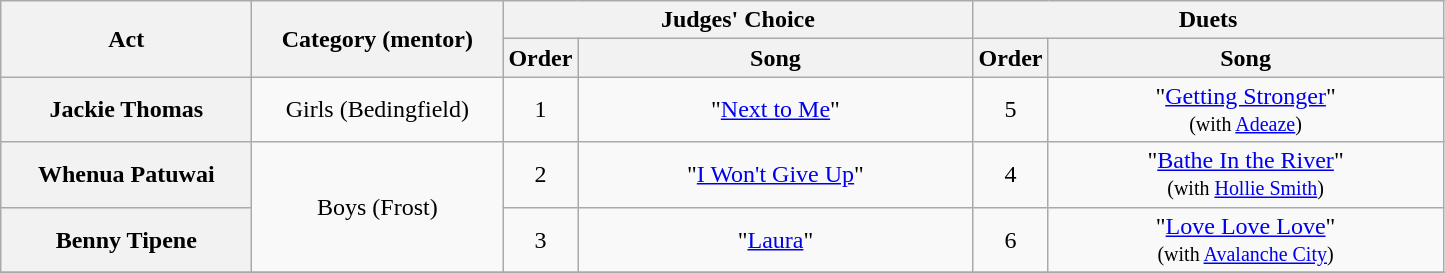<table class="wikitable plainrowheaders" style="text-align:center;">
<tr>
<th scope="col" style="width:10em;" rowspan=2>Act</th>
<th scope="col" style="width:10em;" rowspan=2>Category (mentor)</th>
<th colspan=2>Judges' Choice</th>
<th colspan=2>Duets</th>
</tr>
<tr>
<th scope="col">Order</th>
<th scope="col" style="width:16em;">Song</th>
<th scope="col">Order</th>
<th scope="col" style="width:16em;">Song</th>
</tr>
<tr>
<th scope="row">Jackie Thomas</th>
<td>Girls (Bedingfield)</td>
<td>1</td>
<td>"<a href='#'>Next to Me</a>"</td>
<td>5</td>
<td>"<a href='#'>Getting Stronger</a>"<br><small>(with <a href='#'>Adeaze</a>)</small></td>
</tr>
<tr>
<th scope="row">Whenua Patuwai</th>
<td rowspan=2>Boys (Frost)</td>
<td>2</td>
<td>"<a href='#'>I Won't Give Up</a>"</td>
<td>4</td>
<td>"<a href='#'>Bathe In the River</a>"<br><small>(with <a href='#'>Hollie Smith</a>)</small></td>
</tr>
<tr>
<th scope="row">Benny Tipene</th>
<td>3</td>
<td>"<a href='#'>Laura</a>"</td>
<td>6</td>
<td>"<a href='#'>Love Love Love</a>"<br><small>(with <a href='#'>Avalanche City</a>)</small></td>
</tr>
<tr>
</tr>
</table>
